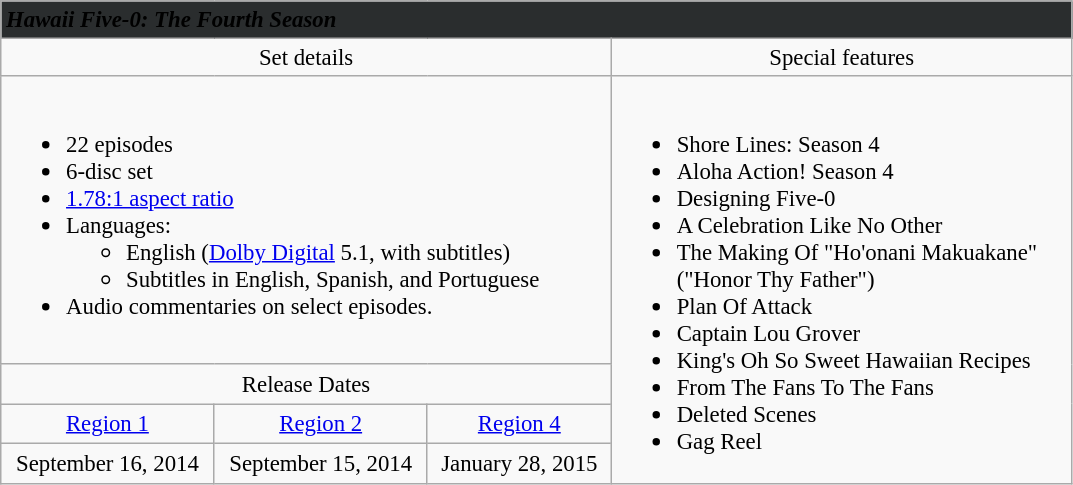<table class="wikitable" style="font-size: 95%;">
<tr style="background:#2a2d2e">
<td colspan="5"><span> <strong><em>Hawaii Five-0<em>: The Fourth Season<strong></span></td>
</tr>
<tr valign="top">
<td align="center" width="400" colspan="3"></strong>Set details<strong></td>
<td width="300" align="center"></strong>Special features<strong></td>
</tr>
<tr valign="top">
<td colspan="3" align="left" width="400"><br><ul><li>22 episodes</li><li>6-disc set</li><li><a href='#'>1.78:1 aspect ratio</a></li><li>Languages:<ul><li>English (<a href='#'>Dolby Digital</a> 5.1, with subtitles)</li><li>Subtitles in English, Spanish, and Portuguese</li></ul></li><li>Audio commentaries on select episodes.</li></ul></td>
<td rowspan="4" align="left" width="300"><br><ul><li>Shore Lines: Season 4</li><li>Aloha Action! Season 4</li><li>Designing Five-0</li><li>A Celebration Like No Other</li><li>The Making Of "Ho'onani Makuakane" ("Honor Thy Father")</li><li>Plan Of Attack</li><li>Captain Lou Grover</li><li>King's Oh So Sweet Hawaiian Recipes</li><li>From The Fans To The Fans</li><li>Deleted Scenes</li><li>Gag Reel</li></ul></td>
</tr>
<tr>
<td colspan="3" align="center"></strong>Release Dates<strong></td>
</tr>
<tr>
<td align="center"><a href='#'>Region 1</a></td>
<td align="center"><a href='#'>Region 2</a></td>
<td align="center"><a href='#'>Region 4</a></td>
</tr>
<tr>
<td align="center">September 16, 2014</td>
<td align="center">September 15, 2014</td>
<td align="center">January 28, 2015</td>
</tr>
</table>
